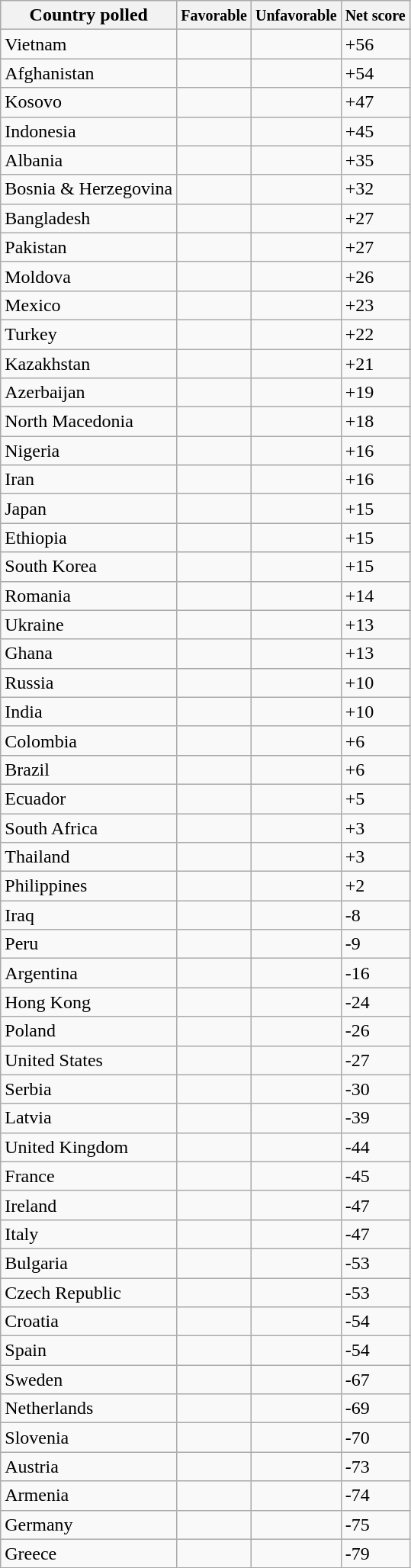<table class="wikitable sortable" style="border:1px black; margin-left:1em;">
<tr>
<th>Country polled</th>
<th><small>Favorable</small></th>
<th><small>Unfavorable</small></th>
<th><small>Net score</small></th>
</tr>
<tr>
<td>Vietnam</td>
<td></td>
<td></td>
<td><span>+56</span></td>
</tr>
<tr>
<td>Afghanistan</td>
<td></td>
<td></td>
<td><span>+54</span></td>
</tr>
<tr>
<td>Kosovo</td>
<td></td>
<td></td>
<td><span>+47</span></td>
</tr>
<tr>
<td>Indonesia</td>
<td></td>
<td></td>
<td><span>+45</span></td>
</tr>
<tr>
<td>Albania</td>
<td></td>
<td></td>
<td><span>+35</span></td>
</tr>
<tr>
<td>Bosnia & Herzegovina</td>
<td></td>
<td></td>
<td><span>+32</span></td>
</tr>
<tr>
<td>Bangladesh</td>
<td></td>
<td></td>
<td><span>+27</span></td>
</tr>
<tr>
<td>Pakistan</td>
<td></td>
<td></td>
<td><span>+27</span></td>
</tr>
<tr>
<td>Moldova</td>
<td></td>
<td></td>
<td><span>+26</span></td>
</tr>
<tr>
<td>Mexico</td>
<td></td>
<td></td>
<td><span>+23</span></td>
</tr>
<tr>
<td>Turkey</td>
<td></td>
<td></td>
<td><span>+22</span></td>
</tr>
<tr>
<td>Kazakhstan</td>
<td></td>
<td></td>
<td><span>+21</span></td>
</tr>
<tr>
<td>Azerbaijan</td>
<td></td>
<td></td>
<td><span>+19</span></td>
</tr>
<tr>
<td>North Macedonia</td>
<td></td>
<td></td>
<td><span>+18</span></td>
</tr>
<tr>
<td>Nigeria</td>
<td></td>
<td></td>
<td><span>+16</span></td>
</tr>
<tr>
<td>Iran</td>
<td></td>
<td></td>
<td><span>+16</span></td>
</tr>
<tr>
<td>Japan</td>
<td></td>
<td></td>
<td><span>+15</span></td>
</tr>
<tr>
<td>Ethiopia</td>
<td></td>
<td></td>
<td><span>+15</span></td>
</tr>
<tr>
<td>South Korea</td>
<td></td>
<td></td>
<td><span>+15</span></td>
</tr>
<tr>
<td>Romania</td>
<td></td>
<td></td>
<td><span>+14</span></td>
</tr>
<tr>
<td>Ukraine</td>
<td></td>
<td></td>
<td><span>+13</span></td>
</tr>
<tr>
<td>Ghana</td>
<td></td>
<td></td>
<td><span>+13</span></td>
</tr>
<tr>
<td>Russia</td>
<td></td>
<td></td>
<td><span>+10</span></td>
</tr>
<tr>
<td>India</td>
<td></td>
<td></td>
<td><span>+10</span></td>
</tr>
<tr>
<td>Colombia</td>
<td></td>
<td></td>
<td><span>+6</span></td>
</tr>
<tr>
<td>Brazil</td>
<td></td>
<td></td>
<td><span>+6</span></td>
</tr>
<tr>
<td>Ecuador</td>
<td></td>
<td></td>
<td><span>+5</span></td>
</tr>
<tr>
<td>South Africa</td>
<td></td>
<td></td>
<td><span>+3</span></td>
</tr>
<tr>
<td>Thailand</td>
<td></td>
<td></td>
<td><span>+3</span></td>
</tr>
<tr>
<td>Philippines</td>
<td></td>
<td></td>
<td><span>+2</span></td>
</tr>
<tr>
<td>Iraq</td>
<td></td>
<td></td>
<td><span>-8</span></td>
</tr>
<tr>
<td>Peru</td>
<td></td>
<td></td>
<td><span>-9</span></td>
</tr>
<tr>
<td>Argentina</td>
<td></td>
<td></td>
<td><span>-16</span></td>
</tr>
<tr>
<td>Hong Kong</td>
<td></td>
<td></td>
<td><span>-24</span></td>
</tr>
<tr>
<td>Poland</td>
<td></td>
<td></td>
<td><span>-26</span></td>
</tr>
<tr>
<td>United States</td>
<td></td>
<td></td>
<td><span>-27</span></td>
</tr>
<tr>
<td>Serbia</td>
<td></td>
<td></td>
<td><span>-30</span></td>
</tr>
<tr>
<td>Latvia</td>
<td></td>
<td></td>
<td><span>-39</span></td>
</tr>
<tr>
<td>United Kingdom</td>
<td></td>
<td></td>
<td><span>-44</span></td>
</tr>
<tr>
<td>France</td>
<td></td>
<td></td>
<td><span>-45</span></td>
</tr>
<tr>
<td>Ireland</td>
<td></td>
<td></td>
<td><span>-47</span></td>
</tr>
<tr>
<td>Italy</td>
<td></td>
<td></td>
<td><span>-47</span></td>
</tr>
<tr>
<td>Bulgaria</td>
<td></td>
<td></td>
<td><span>-53</span></td>
</tr>
<tr>
<td>Czech Republic</td>
<td></td>
<td></td>
<td><span>-53</span></td>
</tr>
<tr>
<td>Croatia</td>
<td></td>
<td></td>
<td><span>-54</span></td>
</tr>
<tr>
<td>Spain</td>
<td></td>
<td></td>
<td><span>-54</span></td>
</tr>
<tr>
<td>Sweden</td>
<td></td>
<td></td>
<td><span>-67</span></td>
</tr>
<tr>
<td>Netherlands</td>
<td></td>
<td></td>
<td><span>-69</span></td>
</tr>
<tr>
<td>Slovenia</td>
<td></td>
<td></td>
<td><span>-70</span></td>
</tr>
<tr>
<td>Austria</td>
<td></td>
<td></td>
<td><span>-73</span></td>
</tr>
<tr>
<td>Armenia</td>
<td></td>
<td></td>
<td><span>-74</span></td>
</tr>
<tr>
<td>Germany</td>
<td></td>
<td></td>
<td><span>-75</span></td>
</tr>
<tr>
<td>Greece</td>
<td></td>
<td></td>
<td><span>-79</span></td>
</tr>
<tr>
</tr>
</table>
